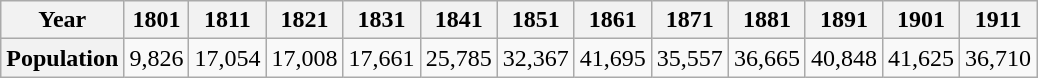<table class="wikitable">
<tr>
<th>Year</th>
<th>1801</th>
<th>1811</th>
<th>1821</th>
<th>1831</th>
<th>1841</th>
<th>1851</th>
<th>1861</th>
<th>1871</th>
<th>1881</th>
<th>1891</th>
<th>1901</th>
<th>1911</th>
</tr>
<tr>
<th>Population</th>
<td>9,826</td>
<td>17,054</td>
<td>17,008</td>
<td>17,661</td>
<td>25,785</td>
<td>32,367</td>
<td>41,695</td>
<td>35,557</td>
<td>36,665</td>
<td>40,848</td>
<td>41,625</td>
<td>36,710</td>
</tr>
</table>
